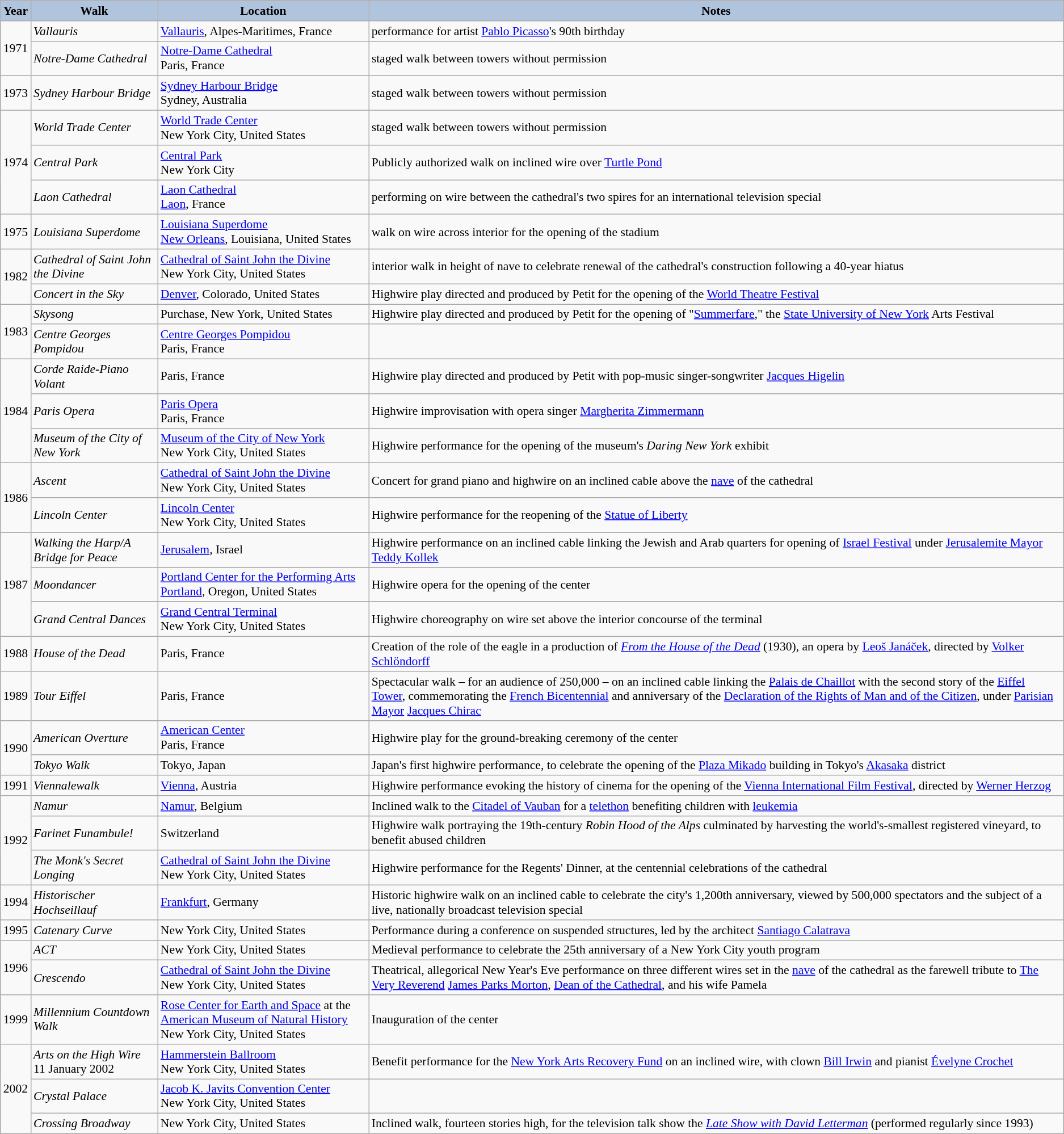<table class="wikitable" style="font-size:90%">
<tr style="text-align:center;">
<th style="background:#B0C4DE;">Year</th>
<th style="background:#B0C4DE;">Walk </th>
<th style="background:#B0C4DE;">Location</th>
<th style="background:#B0C4DE;">Notes</th>
</tr>
<tr>
<td rowspan=2>1971</td>
<td><em>Vallauris</em></td>
<td><a href='#'>Vallauris</a>, Alpes-Maritimes, France</td>
<td>performance for artist <a href='#'>Pablo Picasso</a>'s 90th birthday</td>
</tr>
<tr>
<td><em>Notre-Dame Cathedral</em></td>
<td><a href='#'>Notre-Dame Cathedral</a><br>Paris, France</td>
<td>staged walk between towers without permission</td>
</tr>
<tr>
<td>1973</td>
<td><em>Sydney Harbour Bridge</em></td>
<td><a href='#'>Sydney Harbour Bridge</a><br> Sydney, Australia</td>
<td>staged walk between towers without permission</td>
</tr>
<tr>
<td rowspan=3>1974</td>
<td><em>World Trade Center</em></td>
<td><a href='#'>World Trade Center</a><br>New York City, United States</td>
<td>staged walk between towers without permission</td>
</tr>
<tr>
<td><em>Central Park</em></td>
<td><a href='#'>Central Park</a><br>New York City</td>
<td>Publicly authorized walk on inclined wire over <a href='#'>Turtle Pond</a></td>
</tr>
<tr>
<td><em>Laon Cathedral</em></td>
<td><a href='#'>Laon Cathedral</a><br><a href='#'>Laon</a>, France</td>
<td>performing on wire between the cathedral's two spires for an international television special</td>
</tr>
<tr>
<td>1975</td>
<td><em>Louisiana Superdome</em></td>
<td><a href='#'>Louisiana Superdome</a><br><a href='#'>New Orleans</a>, Louisiana, United States</td>
<td>walk on wire across interior for the opening of the stadium</td>
</tr>
<tr>
<td rowspan=2>1982</td>
<td><em>Cathedral of Saint John the Divine</em></td>
<td><a href='#'>Cathedral of Saint John the Divine</a><br>New York City, United States</td>
<td>interior walk in height of nave to celebrate renewal of the cathedral's construction following a 40-year hiatus</td>
</tr>
<tr>
<td><em>Concert in the Sky</em></td>
<td><a href='#'>Denver</a>, Colorado, United States</td>
<td>Highwire play directed and produced by Petit for the opening of the <a href='#'>World Theatre Festival</a></td>
</tr>
<tr>
<td rowspan=2>1983</td>
<td><em>Skysong</em></td>
<td>Purchase, New York, United States</td>
<td>Highwire play directed and produced by Petit for the opening of "<a href='#'>Summerfare</a>," the <a href='#'>State University of New York</a> Arts Festival</td>
</tr>
<tr>
<td><em>Centre Georges Pompidou</em></td>
<td><a href='#'>Centre Georges Pompidou</a><br>Paris, France</td>
<td></td>
</tr>
<tr>
<td rowspan=3>1984</td>
<td><em>Corde Raide-Piano Volant</em></td>
<td>Paris, France</td>
<td>Highwire play directed and produced by Petit with pop-music singer-songwriter <a href='#'>Jacques Higelin</a></td>
</tr>
<tr>
<td><em>Paris Opera</em></td>
<td><a href='#'>Paris Opera</a><br>Paris, France</td>
<td>Highwire improvisation with opera singer <a href='#'>Margherita Zimmermann</a></td>
</tr>
<tr>
<td><em>Museum of the City of New York</em></td>
<td><a href='#'>Museum of the City of New York</a><br>New York City, United States</td>
<td>Highwire performance for the opening of the museum's <em>Daring New York</em> exhibit</td>
</tr>
<tr>
<td rowspan=2>1986</td>
<td><em>Ascent</em></td>
<td><a href='#'>Cathedral of Saint John the Divine</a><br>New York City, United States</td>
<td>Concert for grand piano and highwire on an inclined cable above the <a href='#'>nave</a> of the cathedral</td>
</tr>
<tr>
<td><em>Lincoln Center</em></td>
<td><a href='#'>Lincoln Center</a><br>New York City, United States</td>
<td>Highwire performance for the reopening of the <a href='#'>Statue of Liberty</a></td>
</tr>
<tr>
<td rowspan=3>1987</td>
<td><em>Walking the Harp/A Bridge for Peace</em></td>
<td><a href='#'>Jerusalem</a>, Israel</td>
<td>Highwire performance on an inclined cable linking the Jewish and Arab quarters for opening of <a href='#'>Israel Festival</a> under <a href='#'>Jerusalemite Mayor</a> <a href='#'>Teddy Kollek</a></td>
</tr>
<tr>
<td><em>Moondancer</em></td>
<td><a href='#'>Portland Center for the Performing Arts</a><br><a href='#'>Portland</a>, Oregon, United States</td>
<td>Highwire opera for the opening of the center</td>
</tr>
<tr>
<td><em>Grand Central Dances</em></td>
<td><a href='#'>Grand Central Terminal</a><br>New York City, United States</td>
<td>Highwire choreography on wire set above the interior concourse of the terminal</td>
</tr>
<tr>
<td>1988</td>
<td><em>House of the Dead</em></td>
<td>Paris, France</td>
<td>Creation of the role of the eagle in a production of <em><a href='#'>From the House of the Dead</a></em> (1930), an opera by <a href='#'>Leoš Janáček</a>, directed by <a href='#'>Volker Schlöndorff</a></td>
</tr>
<tr>
<td>1989</td>
<td><em>Tour Eiffel</em></td>
<td>Paris, France</td>
<td>Spectacular walk – for an audience of 250,000 – on an inclined  cable linking the <a href='#'>Palais de Chaillot</a> with the second story of the <a href='#'>Eiffel Tower</a>, commemorating the <a href='#'>French Bicentennial</a> and anniversary of the <a href='#'>Declaration of the Rights of Man and of the Citizen</a>, under <a href='#'>Parisian Mayor</a> <a href='#'>Jacques Chirac</a></td>
</tr>
<tr>
<td rowspan=2>1990</td>
<td><em>American Overture</em></td>
<td><a href='#'>American Center</a><br>Paris, France</td>
<td>Highwire play for the ground-breaking ceremony of the center</td>
</tr>
<tr>
<td><em>Tokyo Walk</em></td>
<td>Tokyo, Japan</td>
<td>Japan's first highwire performance, to celebrate the opening of the <a href='#'>Plaza Mikado</a> building in Tokyo's <a href='#'>Akasaka</a> district</td>
</tr>
<tr>
<td>1991</td>
<td><em>Viennalewalk</em></td>
<td><a href='#'>Vienna</a>, Austria</td>
<td>Highwire performance evoking the history of cinema for the opening of the <a href='#'>Vienna International Film Festival</a>, directed by <a href='#'>Werner Herzog</a></td>
</tr>
<tr>
<td rowspan=3>1992</td>
<td><em>Namur</em></td>
<td><a href='#'>Namur</a>, Belgium</td>
<td>Inclined walk to the <a href='#'>Citadel of Vauban</a> for a <a href='#'>telethon</a> benefiting children with <a href='#'>leukemia</a></td>
</tr>
<tr>
<td><em>Farinet Funambule!</em></td>
<td>Switzerland</td>
<td>Highwire walk portraying the 19th-century <em>Robin Hood of the Alps</em> culminated by harvesting the world's-smallest registered vineyard, to benefit abused children</td>
</tr>
<tr>
<td><em>The Monk's Secret Longing</em></td>
<td><a href='#'>Cathedral of Saint John the Divine</a><br>New York City, United States</td>
<td>Highwire performance for the Regents' Dinner, at the centennial celebrations of the cathedral</td>
</tr>
<tr>
<td>1994</td>
<td><em>Historischer Hochseillauf</em></td>
<td><a href='#'>Frankfurt</a>, Germany</td>
<td>Historic highwire walk on an inclined cable to celebrate the city's 1,200th anniversary, viewed by 500,000 spectators and the subject of a live, nationally broadcast television special</td>
</tr>
<tr>
<td>1995</td>
<td><em>Catenary Curve</em></td>
<td>New York City, United States</td>
<td>Performance during a conference on suspended structures, led by the architect <a href='#'>Santiago Calatrava</a></td>
</tr>
<tr>
<td rowspan=2>1996</td>
<td><em>ACT</em></td>
<td>New York City, United States</td>
<td>Medieval performance to celebrate the 25th anniversary of a New York City youth program</td>
</tr>
<tr>
<td><em>Crescendo</em></td>
<td><a href='#'>Cathedral of Saint John the Divine</a><br>New York City, United States</td>
<td>Theatrical, allegorical New Year's Eve performance on three different wires set in the <a href='#'>nave</a> of the cathedral as the farewell tribute to <a href='#'>The Very Reverend</a> <a href='#'>James Parks Morton</a>, <a href='#'>Dean of the Cathedral</a>, and his wife Pamela</td>
</tr>
<tr>
<td>1999</td>
<td><em>Millennium Countdown Walk</em></td>
<td><a href='#'>Rose Center for Earth and Space</a> at the <a href='#'>American Museum of Natural History</a><br>New York City, United States</td>
<td>Inauguration of the center</td>
</tr>
<tr>
<td rowspan=3>2002</td>
<td><em>Arts on the High Wire</em> 11 January 2002</td>
<td><a href='#'>Hammerstein Ballroom</a><br>New York City, United States</td>
<td>Benefit performance for the <a href='#'>New York Arts Recovery Fund</a> on an inclined wire, with clown <a href='#'>Bill Irwin</a> and pianist <a href='#'>Évelyne Crochet</a></td>
</tr>
<tr>
<td><em>Crystal Palace</em></td>
<td><a href='#'>Jacob K. Javits Convention Center</a><br>New York City, United States</td>
<td></td>
</tr>
<tr>
<td><em>Crossing Broadway</em></td>
<td>New York City, United States</td>
<td>Inclined walk, fourteen stories high, for the television talk show the <em><a href='#'>Late Show with David Letterman</a></em> (performed regularly since 1993)</td>
</tr>
</table>
